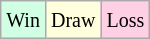<table class="wikitable">
<tr>
<td style="background-color: #d0ffe3;"><small>Win</small></td>
<td style="background-color: #ffffdd;"><small>Draw</small></td>
<td style="background-color: #ffd0e3;"><small>Loss</small></td>
</tr>
</table>
